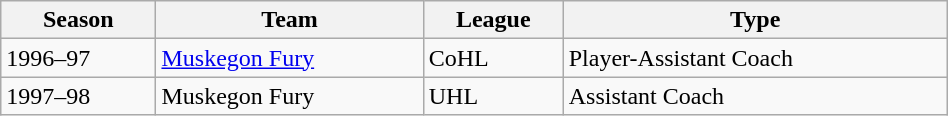<table class=wikitable width=50%>
<tr>
<th>Season</th>
<th>Team</th>
<th>League</th>
<th>Type</th>
</tr>
<tr>
<td>1996–97</td>
<td><a href='#'>Muskegon Fury</a></td>
<td>CoHL</td>
<td>Player-Assistant Coach</td>
</tr>
<tr>
<td>1997–98</td>
<td>Muskegon Fury</td>
<td>UHL</td>
<td>Assistant Coach</td>
</tr>
</table>
